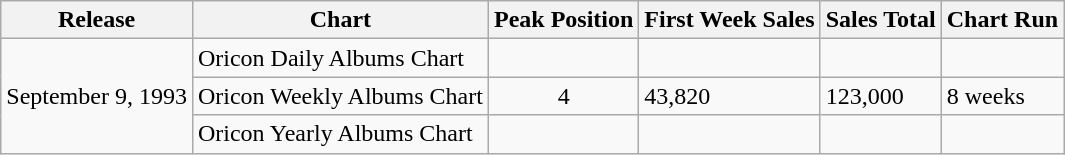<table class="wikitable">
<tr>
<th>Release</th>
<th>Chart</th>
<th>Peak Position</th>
<th>First Week Sales</th>
<th>Sales Total</th>
<th>Chart Run</th>
</tr>
<tr>
<td rowspan="3">September 9, 1993</td>
<td>Oricon Daily Albums Chart</td>
<td align="center"></td>
<td></td>
<td></td>
<td></td>
</tr>
<tr>
<td>Oricon Weekly Albums Chart</td>
<td align="center">4</td>
<td>43,820</td>
<td>123,000</td>
<td>8 weeks</td>
</tr>
<tr>
<td>Oricon Yearly Albums Chart</td>
<td align="center"></td>
<td></td>
<td></td>
<td></td>
</tr>
</table>
